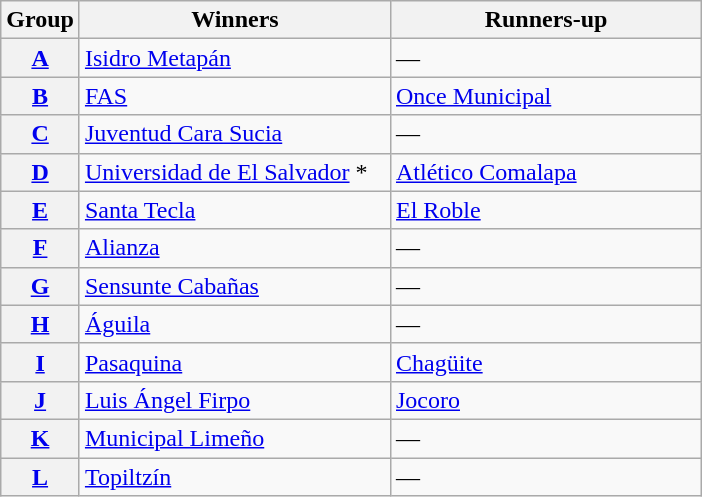<table class="wikitable">
<tr>
<th>Group</th>
<th width=200>Winners</th>
<th width=200>Runners-up</th>
</tr>
<tr>
<th><a href='#'>A</a></th>
<td><a href='#'>Isidro Metapán</a></td>
<td>—</td>
</tr>
<tr>
<th><a href='#'>B</a></th>
<td><a href='#'>FAS</a></td>
<td><a href='#'>Once Municipal</a></td>
</tr>
<tr>
<th><a href='#'>C</a></th>
<td><a href='#'>Juventud Cara Sucia</a></td>
<td>—</td>
</tr>
<tr>
<th><a href='#'>D</a></th>
<td><a href='#'>Universidad de El Salvador</a> *</td>
<td><a href='#'>Atlético Comalapa</a></td>
</tr>
<tr>
<th><a href='#'>E</a></th>
<td><a href='#'>Santa Tecla</a></td>
<td><a href='#'>El Roble</a></td>
</tr>
<tr>
<th><a href='#'>F</a></th>
<td><a href='#'>Alianza</a></td>
<td>—</td>
</tr>
<tr>
<th><a href='#'>G</a></th>
<td><a href='#'>Sensunte Cabañas</a></td>
<td>—</td>
</tr>
<tr>
<th><a href='#'>H</a></th>
<td><a href='#'>Águila</a></td>
<td>—</td>
</tr>
<tr>
<th><a href='#'>I</a></th>
<td><a href='#'>Pasaquina</a></td>
<td><a href='#'>Chagüite</a></td>
</tr>
<tr>
<th><a href='#'>J</a></th>
<td><a href='#'>Luis Ángel Firpo</a></td>
<td><a href='#'>Jocoro</a></td>
</tr>
<tr>
<th><a href='#'>K</a></th>
<td><a href='#'>Municipal Limeño</a></td>
<td>—</td>
</tr>
<tr>
<th><a href='#'>L</a></th>
<td><a href='#'>Topiltzín</a></td>
<td>—</td>
</tr>
</table>
